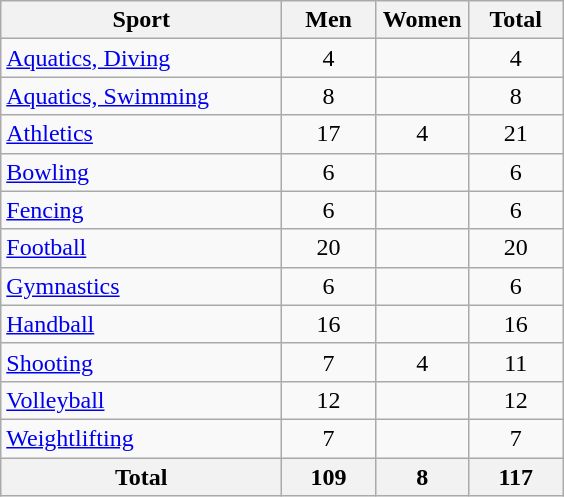<table class="wikitable sortable" style="text-align:center;">
<tr>
<th width=180>Sport</th>
<th width=55>Men</th>
<th width=55>Women</th>
<th width=55>Total</th>
</tr>
<tr>
<td align=left><a href='#'>Aquatics, Diving</a></td>
<td>4</td>
<td></td>
<td>4</td>
</tr>
<tr>
<td align=left><a href='#'>Aquatics, Swimming</a></td>
<td>8</td>
<td></td>
<td>8</td>
</tr>
<tr>
<td align=left><a href='#'>Athletics</a></td>
<td>17</td>
<td>4</td>
<td>21</td>
</tr>
<tr>
<td align=left><a href='#'>Bowling</a></td>
<td>6</td>
<td></td>
<td>6</td>
</tr>
<tr>
<td align=left><a href='#'>Fencing</a></td>
<td>6</td>
<td></td>
<td>6</td>
</tr>
<tr>
<td align=left><a href='#'>Football</a></td>
<td>20</td>
<td></td>
<td>20</td>
</tr>
<tr>
<td align=left><a href='#'>Gymnastics</a></td>
<td>6</td>
<td></td>
<td>6</td>
</tr>
<tr>
<td align=left><a href='#'>Handball</a></td>
<td>16</td>
<td></td>
<td>16</td>
</tr>
<tr>
<td align=left><a href='#'>Shooting</a></td>
<td>7</td>
<td>4</td>
<td>11</td>
</tr>
<tr>
<td align=left><a href='#'>Volleyball</a></td>
<td>12</td>
<td></td>
<td>12</td>
</tr>
<tr>
<td align=left><a href='#'>Weightlifting</a></td>
<td>7</td>
<td></td>
<td>7</td>
</tr>
<tr class="sortbottom">
<th>Total</th>
<th>109</th>
<th>8</th>
<th>117</th>
</tr>
</table>
